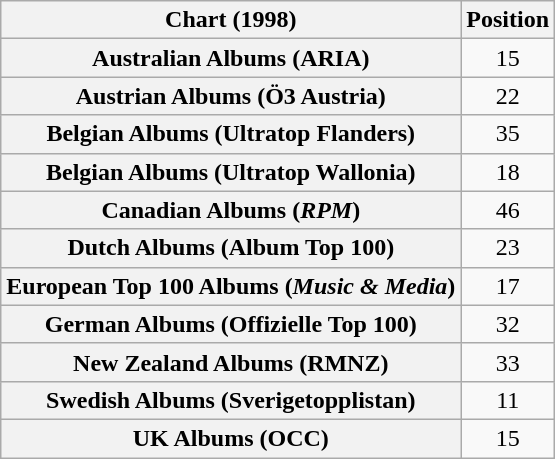<table class="wikitable plainrowheaders" style="text-align:center;">
<tr>
<th scope="column">Chart (1998)</th>
<th scope="column">Position</th>
</tr>
<tr>
<th scope="row">Australian Albums (ARIA)</th>
<td>15</td>
</tr>
<tr>
<th scope="row">Austrian Albums (Ö3 Austria)</th>
<td>22</td>
</tr>
<tr>
<th scope="row">Belgian Albums (Ultratop Flanders)</th>
<td>35</td>
</tr>
<tr>
<th scope="row">Belgian Albums (Ultratop Wallonia)</th>
<td>18</td>
</tr>
<tr>
<th scope="row">Canadian Albums (<em>RPM</em>)</th>
<td>46</td>
</tr>
<tr>
<th scope="row">Dutch Albums (Album Top 100)</th>
<td>23</td>
</tr>
<tr>
<th scope="row">European Top 100 Albums (<em>Music & Media</em>)</th>
<td>17</td>
</tr>
<tr>
<th scope="row">German Albums (Offizielle Top 100)</th>
<td>32</td>
</tr>
<tr>
<th scope="row">New Zealand Albums (RMNZ)</th>
<td>33</td>
</tr>
<tr>
<th scope="row">Swedish Albums (Sverigetopplistan)</th>
<td>11</td>
</tr>
<tr>
<th scope="row">UK Albums (OCC)</th>
<td>15</td>
</tr>
</table>
